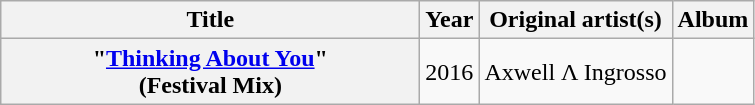<table class="wikitable plainrowheaders" style="text-align:center;" border="1">
<tr>
<th scope="col" style="width:17em;">Title</th>
<th scope="col" style="width:1em;">Year</th>
<th scope="col">Original artist(s)</th>
<th scope="col">Album</th>
</tr>
<tr>
<th scope="row">"<a href='#'>Thinking About You</a>"<br><span>(Festival Mix)</span></th>
<td>2016</td>
<td>Axwell Λ Ingrosso</td>
<td></td>
</tr>
</table>
